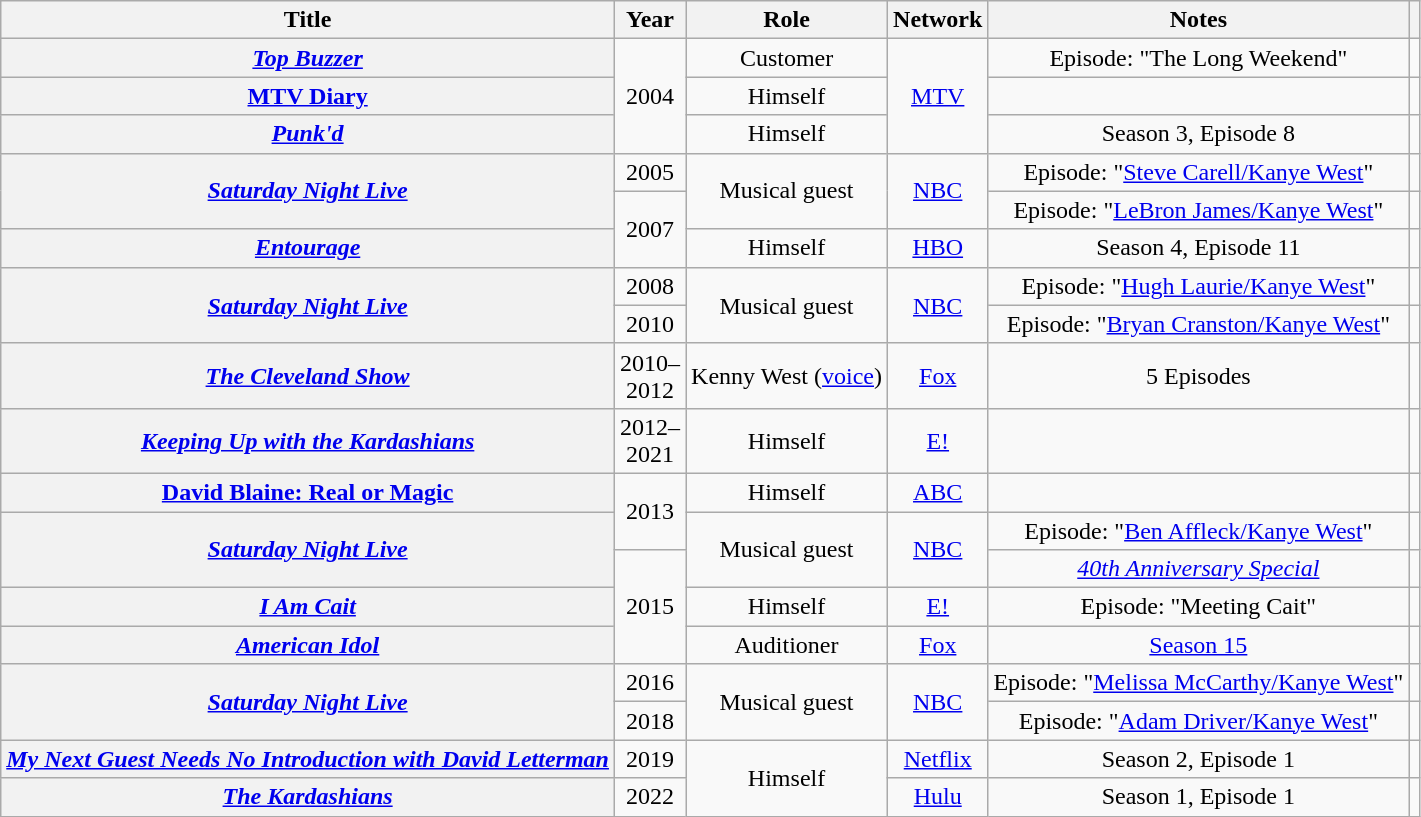<table class="wikitable sortable plainrowheaders" style="text-align:center;">
<tr>
<th>Title</th>
<th>Year</th>
<th>Role</th>
<th>Network</th>
<th>Notes</th>
<th></th>
</tr>
<tr>
<th scope="row"><em><a href='#'>Top Buzzer</a></em></th>
<td rowspan="3">2004</td>
<td>Customer</td>
<td rowspan="3"><a href='#'>MTV</a></td>
<td>Episode: "The Long Weekend"</td>
<td></td>
</tr>
<tr>
<th scope="row"><a href='#'>MTV Diary</a></th>
<td>Himself</td>
<td></td>
<td></td>
</tr>
<tr>
<th scope="row"><em><a href='#'>Punk'd</a></em></th>
<td>Himself</td>
<td>Season 3, Episode 8</td>
<td></td>
</tr>
<tr>
<th rowspan="2" scope="row"><em><a href='#'>Saturday Night Live</a></em></th>
<td>2005</td>
<td rowspan="2">Musical guest</td>
<td rowspan="2"><a href='#'>NBC</a></td>
<td>Episode: "<a href='#'>Steve Carell/Kanye West</a>"</td>
<td></td>
</tr>
<tr>
<td rowspan="2">2007</td>
<td>Episode: "<a href='#'>LeBron James/Kanye West</a>"</td>
<td></td>
</tr>
<tr>
<th scope="row"><em><a href='#'>Entourage</a></em></th>
<td>Himself</td>
<td><a href='#'>HBO</a></td>
<td>Season 4, Episode 11</td>
<td></td>
</tr>
<tr>
<th rowspan="2" scope="row"><em><a href='#'>Saturday Night Live</a></em></th>
<td>2008</td>
<td rowspan="2">Musical guest</td>
<td rowspan="2"><a href='#'>NBC</a></td>
<td>Episode: "<a href='#'>Hugh Laurie/Kanye West</a>"</td>
<td></td>
</tr>
<tr>
<td>2010</td>
<td>Episode: "<a href='#'>Bryan Cranston/Kanye West</a>"</td>
<td></td>
</tr>
<tr>
<th scope="row"><em><a href='#'>The Cleveland Show</a></em></th>
<td>2010–<br>2012</td>
<td>Kenny West (<a href='#'>voice</a>)</td>
<td><a href='#'>Fox</a></td>
<td>5 Episodes</td>
<td></td>
</tr>
<tr>
<th scope="row"><em><a href='#'>Keeping Up with the Kardashians</a></em></th>
<td>2012–<br>2021</td>
<td>Himself</td>
<td><a href='#'>E!</a></td>
<td></td>
<td></td>
</tr>
<tr>
<th scope="row"><a href='#'>David Blaine: Real or Magic</a></th>
<td rowspan="2">2013</td>
<td>Himself</td>
<td><a href='#'>ABC</a></td>
<td></td>
<td></td>
</tr>
<tr>
<th rowspan="2" scope="row"><em><a href='#'>Saturday Night Live</a></em></th>
<td rowspan="2">Musical guest</td>
<td rowspan="2"><a href='#'>NBC</a></td>
<td>Episode: "<a href='#'>Ben Affleck/Kanye West</a>"</td>
<td></td>
</tr>
<tr>
<td rowspan="3">2015</td>
<td><em><a href='#'>40th Anniversary Special</a></em></td>
<td></td>
</tr>
<tr>
<th scope="row"><em><a href='#'>I Am Cait</a></em></th>
<td>Himself</td>
<td><a href='#'>E!</a></td>
<td>Episode: "Meeting Cait"</td>
<td></td>
</tr>
<tr>
<th scope="row"><em><a href='#'>American Idol</a></em></th>
<td>Auditioner</td>
<td><a href='#'>Fox</a></td>
<td><a href='#'>Season 15</a></td>
<td></td>
</tr>
<tr>
<th rowspan="2" scope="row"><em><a href='#'>Saturday Night Live</a></em></th>
<td>2016</td>
<td rowspan="2">Musical guest</td>
<td rowspan="2"><a href='#'>NBC</a></td>
<td>Episode: "<a href='#'>Melissa McCarthy/Kanye West</a>"</td>
<td></td>
</tr>
<tr>
<td>2018</td>
<td>Episode: "<a href='#'>Adam Driver/Kanye West</a>"</td>
<td></td>
</tr>
<tr>
<th scope="row"><em><a href='#'>My Next Guest Needs No Introduction with David Letterman</a></em></th>
<td>2019</td>
<td rowspan="2">Himself</td>
<td><a href='#'>Netflix</a></td>
<td>Season 2, Episode 1</td>
<td></td>
</tr>
<tr>
<th scope="row"><em><a href='#'>The Kardashians</a></em></th>
<td>2022</td>
<td><a href='#'>Hulu</a></td>
<td>Season 1, Episode 1</td>
<td></td>
</tr>
</table>
